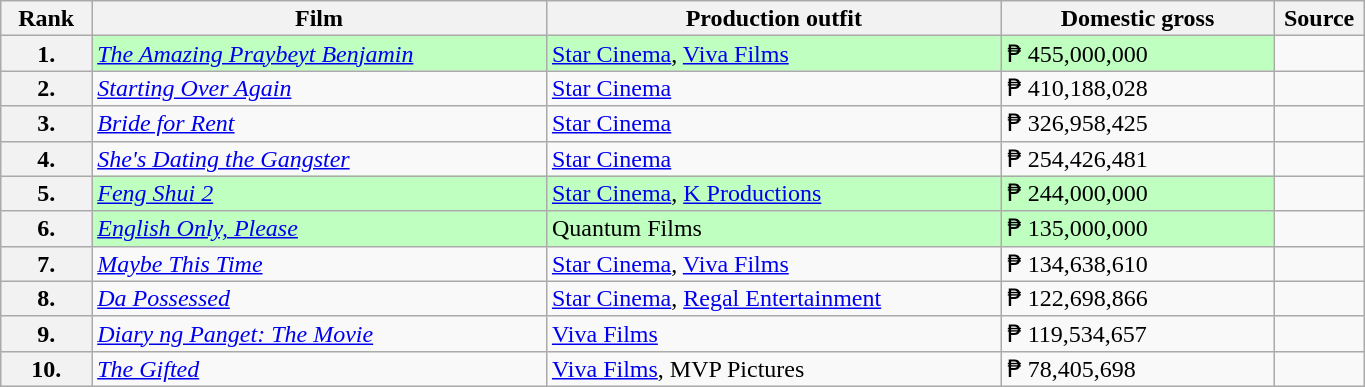<table class="wikitable" style="text-align:left; font-size:100%; line-height:16px;" width="72%">
<tr>
<th style="width:05%;">Rank</th>
<th style="width:25%;">Film</th>
<th style="width:25%;">Production outfit</th>
<th style="width:15%;">Domestic gross</th>
<th style="width:02%;">Source</th>
</tr>
<tr>
<th>1.</th>
<td style="background:#BFFFC0;"><em><a href='#'>The Amazing Praybeyt Benjamin</a></em></td>
<td style="background:#BFFFC0;"><a href='#'>Star Cinema</a>, <a href='#'>Viva Films</a></td>
<td style="background:#BFFFC0;">₱ 455,000,000 </td>
<td style="text-align:center;"></td>
</tr>
<tr>
<th>2.</th>
<td><em><a href='#'>Starting Over Again</a></em></td>
<td><a href='#'>Star Cinema</a></td>
<td>₱ 410,188,028</td>
<td style="text-align:center;"></td>
</tr>
<tr>
<th>3.</th>
<td><em><a href='#'>Bride for Rent</a></em></td>
<td><a href='#'>Star Cinema</a></td>
<td>₱ 326,958,425</td>
<td style="text-align:center;"></td>
</tr>
<tr>
<th>4.</th>
<td><em><a href='#'>She's Dating the Gangster</a></em></td>
<td><a href='#'>Star Cinema</a></td>
<td>₱ 254,426,481</td>
<td style="text-align:center;"></td>
</tr>
<tr>
<th>5.</th>
<td style="background:#BFFFC0;"><em><a href='#'>Feng Shui 2</a></em></td>
<td style="background:#BFFFC0;"><a href='#'>Star Cinema</a>, <a href='#'>K Productions</a></td>
<td style="background:#BFFFC0;">₱ 244,000,000 </td>
<td style="text-align:center;"></td>
</tr>
<tr>
<th>6.</th>
<td style="background:#BFFFC0;"><em><a href='#'>English Only, Please</a></em></td>
<td style="background:#BFFFC0;">Quantum Films</td>
<td style="background:#BFFFC0;">₱ 135,000,000 </td>
<td style="text-align:center;"></td>
</tr>
<tr>
<th>7.</th>
<td><em><a href='#'>Maybe This Time</a></em></td>
<td><a href='#'>Star Cinema</a>, <a href='#'>Viva Films</a></td>
<td>₱ 134,638,610</td>
<td style="text-align:center;"></td>
</tr>
<tr>
<th>8.</th>
<td><em><a href='#'>Da Possessed</a></em></td>
<td><a href='#'>Star Cinema</a>, <a href='#'>Regal Entertainment</a></td>
<td>₱ 122,698,866</td>
<td style="text-align:center;"></td>
</tr>
<tr>
<th>9.</th>
<td><em><a href='#'>Diary ng Panget: The Movie</a></em></td>
<td><a href='#'>Viva Films</a></td>
<td>₱ 119,534,657</td>
<td style="text-align:center;"></td>
</tr>
<tr>
<th>10.</th>
<td><em><a href='#'>The Gifted</a></em></td>
<td><a href='#'>Viva Films</a>, MVP Pictures</td>
<td>₱ 78,405,698</td>
<td style="text-align:center;"></td>
</tr>
</table>
